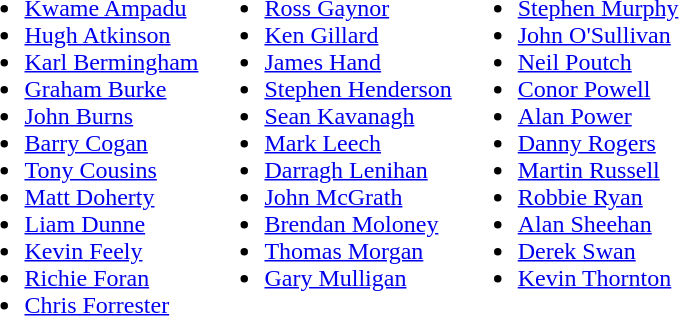<table>
<tr style="vertical-align:top">
<td><br><ul><li> <a href='#'>Kwame Ampadu</a></li><li> <a href='#'>Hugh Atkinson</a></li><li> <a href='#'>Karl Bermingham</a></li><li> <a href='#'>Graham Burke</a></li><li> <a href='#'>John Burns</a></li><li> <a href='#'>Barry Cogan</a></li><li> <a href='#'>Tony Cousins</a></li><li> <a href='#'>Matt Doherty</a></li><li> <a href='#'>Liam Dunne</a></li><li> <a href='#'>Kevin Feely</a></li><li> <a href='#'>Richie Foran</a></li><li> <a href='#'>Chris Forrester</a></li></ul></td>
<td><br><ul><li> <a href='#'>Ross Gaynor</a></li><li> <a href='#'>Ken Gillard</a></li><li> <a href='#'>James Hand</a></li><li> <a href='#'>Stephen Henderson</a></li><li> <a href='#'>Sean Kavanagh</a></li><li> <a href='#'>Mark Leech</a></li><li> <a href='#'>Darragh Lenihan</a></li><li> <a href='#'>John McGrath</a></li><li> <a href='#'>Brendan Moloney</a></li><li> <a href='#'>Thomas Morgan</a></li><li> <a href='#'>Gary Mulligan</a></li></ul></td>
<td><br><ul><li> <a href='#'>Stephen Murphy</a></li><li> <a href='#'>John O'Sullivan</a></li><li> <a href='#'>Neil Poutch</a></li><li> <a href='#'>Conor Powell</a></li><li> <a href='#'>Alan Power</a></li><li> <a href='#'>Danny Rogers</a></li><li> <a href='#'>Martin Russell</a></li><li> <a href='#'>Robbie Ryan</a></li><li> <a href='#'>Alan Sheehan</a></li><li> <a href='#'>Derek Swan</a></li><li> <a href='#'>Kevin Thornton</a></li></ul></td>
</tr>
</table>
